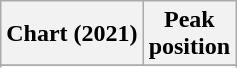<table class="wikitable sortable plainrowheaders" style="text-align:center">
<tr>
<th scope="col">Chart (2021)</th>
<th scope="col">Peak<br>position</th>
</tr>
<tr>
</tr>
<tr>
</tr>
</table>
